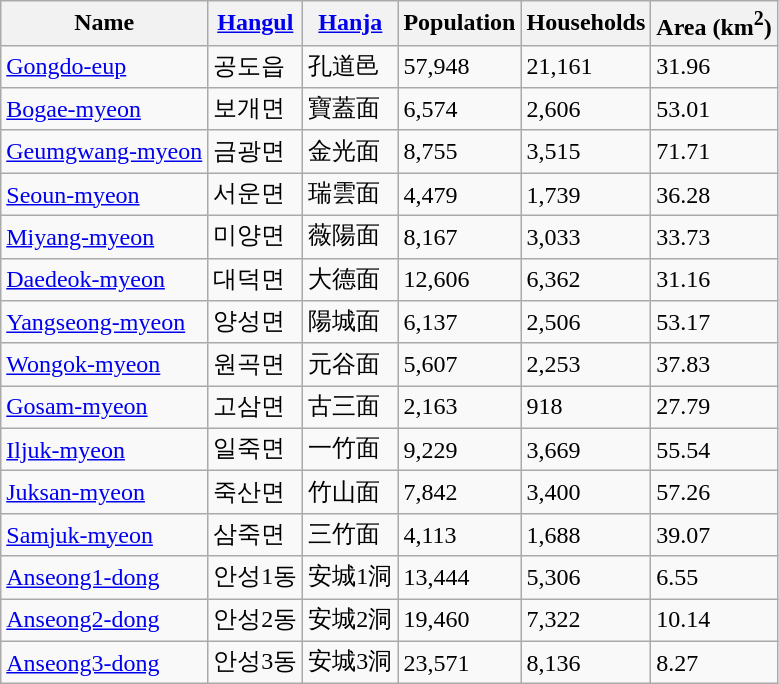<table class="wikitable sortable">
<tr>
<th><strong>Name</strong></th>
<th><strong><a href='#'>Hangul</a></strong></th>
<th><strong><a href='#'>Hanja</a></strong></th>
<th><strong>Population</strong></th>
<th><strong>Households</strong></th>
<th><strong>Area (km<sup>2</sup>)</strong></th>
</tr>
<tr>
<td><a href='#'>Gongdo-eup</a></td>
<td>공도읍</td>
<td>孔道邑</td>
<td>57,948</td>
<td>21,161</td>
<td>31.96</td>
</tr>
<tr>
<td><a href='#'>Bogae-myeon</a></td>
<td>보개면</td>
<td>寶蓋面</td>
<td>6,574</td>
<td>2,606</td>
<td>53.01</td>
</tr>
<tr>
<td><a href='#'>Geumgwang-myeon</a></td>
<td>금광면</td>
<td>金光面</td>
<td>8,755</td>
<td>3,515</td>
<td>71.71</td>
</tr>
<tr>
<td><a href='#'>Seoun-myeon</a></td>
<td>서운면</td>
<td>瑞雲面</td>
<td>4,479</td>
<td>1,739</td>
<td>36.28</td>
</tr>
<tr>
<td><a href='#'>Miyang-myeon</a></td>
<td>미양면</td>
<td>薇陽面</td>
<td>8,167</td>
<td>3,033</td>
<td>33.73</td>
</tr>
<tr>
<td><a href='#'>Daedeok-myeon</a></td>
<td>대덕면</td>
<td>大德面</td>
<td>12,606</td>
<td>6,362</td>
<td>31.16</td>
</tr>
<tr>
<td><a href='#'>Yangseong-myeon</a></td>
<td>양성면</td>
<td>陽城面</td>
<td>6,137</td>
<td>2,506</td>
<td>53.17</td>
</tr>
<tr>
<td><a href='#'>Wongok-myeon</a></td>
<td>원곡면</td>
<td>元谷面</td>
<td>5,607</td>
<td>2,253</td>
<td>37.83</td>
</tr>
<tr>
<td><a href='#'>Gosam-myeon</a></td>
<td>고삼면</td>
<td>古三面</td>
<td>2,163</td>
<td>918</td>
<td>27.79</td>
</tr>
<tr>
<td><a href='#'>Iljuk-myeon</a></td>
<td>일죽면</td>
<td>一竹面</td>
<td>9,229</td>
<td>3,669</td>
<td>55.54</td>
</tr>
<tr>
<td><a href='#'>Juksan-myeon</a></td>
<td>죽산면</td>
<td>竹山面</td>
<td>7,842</td>
<td>3,400</td>
<td>57.26</td>
</tr>
<tr>
<td><a href='#'>Samjuk-myeon</a></td>
<td>삼죽면</td>
<td>三竹面</td>
<td>4,113</td>
<td>1,688</td>
<td>39.07</td>
</tr>
<tr>
<td><a href='#'>Anseong1-dong</a></td>
<td>안성1동</td>
<td>安城1洞</td>
<td>13,444</td>
<td>5,306</td>
<td>6.55</td>
</tr>
<tr>
<td><a href='#'>Anseong2-dong</a></td>
<td>안성2동</td>
<td>安城2洞</td>
<td>19,460</td>
<td>7,322</td>
<td>10.14</td>
</tr>
<tr>
<td><a href='#'>Anseong3-dong</a></td>
<td>안성3동</td>
<td>安城3洞</td>
<td>23,571</td>
<td>8,136</td>
<td>8.27</td>
</tr>
</table>
